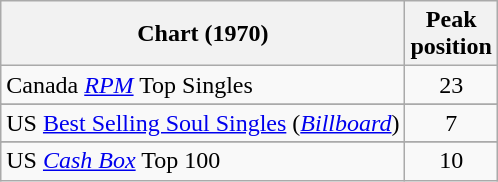<table class="wikitable sortable">
<tr>
<th align="left">Chart (1970)</th>
<th align="left">Peak<br>position</th>
</tr>
<tr>
<td>Canada <a href='#'><em>RPM</em></a> Top Singles</td>
<td style="text-align:center;">23</td>
</tr>
<tr>
</tr>
<tr>
</tr>
<tr>
</tr>
<tr>
<td scope="row">US <a href='#'>Best Selling Soul Singles</a> (<em><a href='#'>Billboard</a></em>)</td>
<td align="center">7</td>
</tr>
<tr>
</tr>
<tr>
<td>US <a href='#'><em>Cash Box</em></a> Top 100</td>
<td align="center">10</td>
</tr>
</table>
